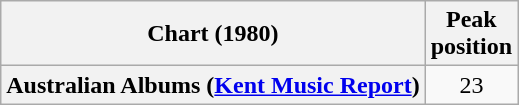<table class="wikitable sortable plainrowheaders">
<tr>
<th scope="col">Chart (1980)</th>
<th scope="col">Peak<br>position</th>
</tr>
<tr>
<th scope="row">Australian Albums (<a href='#'>Kent Music Report</a>)</th>
<td style="text-align:center;">23</td>
</tr>
</table>
